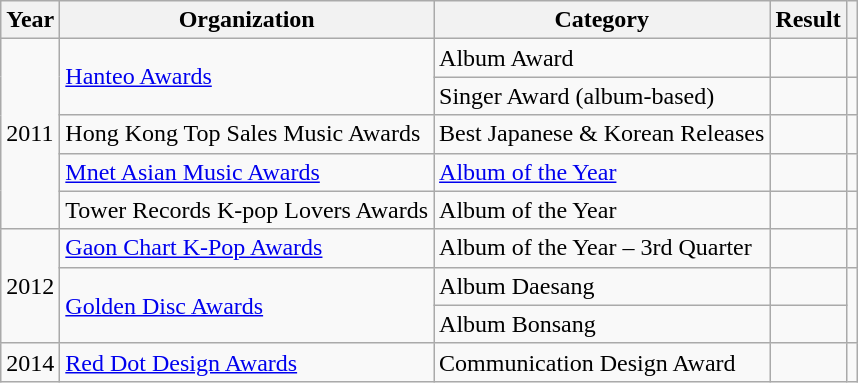<table class="wikitable plainrowheaders sortable">
<tr>
<th>Year</th>
<th>Organization</th>
<th>Category</th>
<th>Result</th>
<th ! class="unsortable"></th>
</tr>
<tr>
<td rowspan="5">2011</td>
<td rowspan="2"><a href='#'>Hanteo Awards</a></td>
<td>Album Award</td>
<td></td>
<td align="center"></td>
</tr>
<tr>
<td>Singer Award (album-based)</td>
<td></td>
<td align="center"></td>
</tr>
<tr>
<td>Hong Kong Top Sales Music Awards</td>
<td>Best Japanese & Korean Releases</td>
<td></td>
<td align="center"></td>
</tr>
<tr>
<td><a href='#'>Mnet Asian Music Awards</a></td>
<td><a href='#'>Album of the Year</a></td>
<td></td>
<td align="center"></td>
</tr>
<tr>
<td>Tower Records K-pop Lovers Awards</td>
<td>Album of the Year</td>
<td></td>
<td align="center"></td>
</tr>
<tr>
<td rowspan="3">2012</td>
<td><a href='#'>Gaon Chart K-Pop Awards</a></td>
<td>Album of the Year – 3rd Quarter</td>
<td></td>
<td align="center"></td>
</tr>
<tr>
<td rowspan="2"><a href='#'>Golden Disc Awards</a></td>
<td>Album Daesang</td>
<td></td>
<td align="center" rowspan="2"></td>
</tr>
<tr>
<td>Album Bonsang</td>
<td></td>
</tr>
<tr>
<td>2014</td>
<td><a href='#'>Red Dot Design Awards</a></td>
<td>Communication Design Award</td>
<td></td>
<td align="center"></td>
</tr>
</table>
